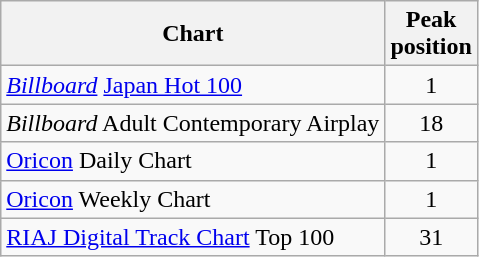<table class="wikitable">
<tr>
<th>Chart</th>
<th>Peak<br>position</th>
</tr>
<tr>
<td><em><a href='#'>Billboard</a></em> <a href='#'>Japan Hot 100</a></td>
<td align="center">1</td>
</tr>
<tr>
<td><em>Billboard</em> Adult Contemporary Airplay</td>
<td align="center">18</td>
</tr>
<tr>
<td><a href='#'>Oricon</a> Daily Chart</td>
<td align="center">1</td>
</tr>
<tr>
<td><a href='#'>Oricon</a> Weekly Chart</td>
<td align="center">1</td>
</tr>
<tr>
<td><a href='#'>RIAJ Digital Track Chart</a> Top 100</td>
<td align="center">31</td>
</tr>
</table>
